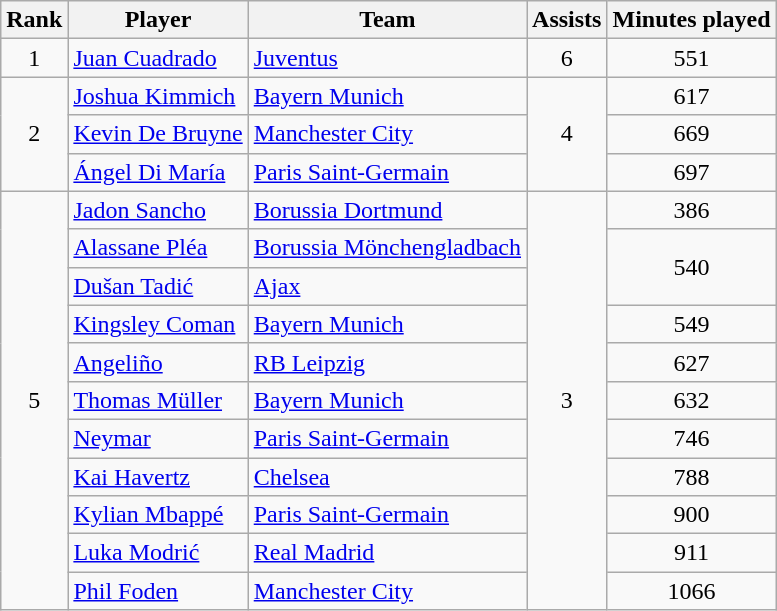<table class="wikitable" style="text-align:center">
<tr>
<th>Rank</th>
<th>Player</th>
<th>Team</th>
<th>Assists</th>
<th>Minutes played</th>
</tr>
<tr>
<td>1</td>
<td align=left> <a href='#'>Juan Cuadrado</a></td>
<td align=left> <a href='#'>Juventus</a></td>
<td>6</td>
<td>551</td>
</tr>
<tr>
<td rowspan="3">2</td>
<td align=left> <a href='#'>Joshua Kimmich</a></td>
<td align=left> <a href='#'>Bayern Munich</a></td>
<td rowspan="3">4</td>
<td>617</td>
</tr>
<tr>
<td align=left> <a href='#'>Kevin De Bruyne</a></td>
<td align=left> <a href='#'>Manchester City</a></td>
<td>669</td>
</tr>
<tr>
<td align=left> <a href='#'>Ángel Di María</a></td>
<td align=left> <a href='#'>Paris Saint-Germain</a></td>
<td>697</td>
</tr>
<tr>
<td rowspan="11">5</td>
<td align=left> <a href='#'>Jadon Sancho</a></td>
<td align=left> <a href='#'>Borussia Dortmund</a></td>
<td rowspan="11">3</td>
<td>386</td>
</tr>
<tr>
<td align=left> <a href='#'>Alassane Pléa</a></td>
<td align=left> <a href='#'>Borussia Mönchengladbach</a></td>
<td rowspan="2">540</td>
</tr>
<tr>
<td align=left> <a href='#'>Dušan Tadić</a></td>
<td align=left> <a href='#'>Ajax</a></td>
</tr>
<tr>
<td align=left> <a href='#'>Kingsley Coman</a></td>
<td align=left> <a href='#'>Bayern Munich</a></td>
<td>549</td>
</tr>
<tr>
<td align=left> <a href='#'>Angeliño</a></td>
<td align=left> <a href='#'>RB Leipzig</a></td>
<td>627</td>
</tr>
<tr>
<td align=left> <a href='#'>Thomas Müller</a></td>
<td align=left> <a href='#'>Bayern Munich</a></td>
<td>632</td>
</tr>
<tr>
<td align=left> <a href='#'>Neymar</a></td>
<td align=left> <a href='#'>Paris Saint-Germain</a></td>
<td>746</td>
</tr>
<tr>
<td align=left> <a href='#'>Kai Havertz</a></td>
<td align=left> <a href='#'>Chelsea</a></td>
<td>788</td>
</tr>
<tr>
<td align=left> <a href='#'>Kylian Mbappé</a></td>
<td align=left> <a href='#'>Paris Saint-Germain</a></td>
<td>900</td>
</tr>
<tr>
<td align=left> <a href='#'>Luka Modrić</a></td>
<td align=left> <a href='#'>Real Madrid</a></td>
<td>911</td>
</tr>
<tr>
<td align=left> <a href='#'>Phil Foden</a></td>
<td align=left> <a href='#'>Manchester City</a></td>
<td>1066</td>
</tr>
</table>
